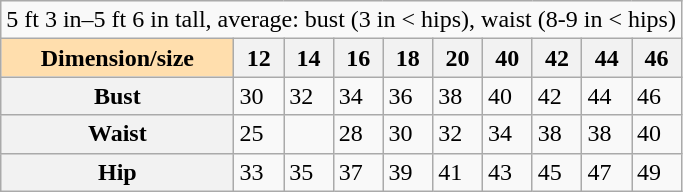<table class="wikitable">
<tr>
<td colspan="10">5 ft 3 in–5 ft 6 in tall, average: bust (3 in < hips), waist (8-9 in < hips)</td>
</tr>
<tr>
<th style="background:#ffdead;">Dimension/size</th>
<th>12</th>
<th>14</th>
<th>16</th>
<th>18</th>
<th>20</th>
<th>40</th>
<th>42</th>
<th>44</th>
<th>46</th>
</tr>
<tr>
<th>Bust</th>
<td>30</td>
<td>32</td>
<td>34</td>
<td>36</td>
<td>38</td>
<td>40</td>
<td>42</td>
<td>44</td>
<td>46</td>
</tr>
<tr>
<th>Waist</th>
<td>25</td>
<td></td>
<td>28</td>
<td>30</td>
<td>32</td>
<td>34</td>
<td>38</td>
<td>38</td>
<td>40</td>
</tr>
<tr>
<th>Hip</th>
<td>33</td>
<td>35</td>
<td>37</td>
<td>39</td>
<td>41</td>
<td>43</td>
<td>45</td>
<td>47</td>
<td>49</td>
</tr>
</table>
